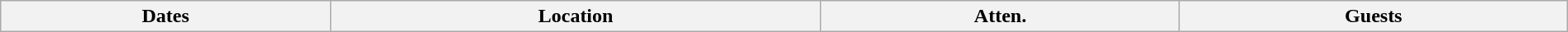<table class="wikitable" width="100%">
<tr>
<th>Dates</th>
<th>Location</th>
<th>Atten.</th>
<th>Guests<br>






</th>
</tr>
</table>
